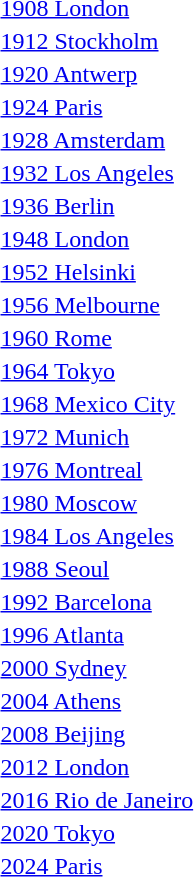<table>
<tr>
<td><a href='#'>1908 London</a><br></td>
<td></td>
<td></td>
<td></td>
</tr>
<tr>
<td><a href='#'>1912 Stockholm</a><br></td>
<td></td>
<td></td>
<td></td>
</tr>
<tr>
<td><a href='#'>1920 Antwerp</a><br></td>
<td></td>
<td></td>
<td></td>
</tr>
<tr>
<td><a href='#'>1924 Paris</a><br></td>
<td></td>
<td></td>
<td></td>
</tr>
<tr>
<td><a href='#'>1928 Amsterdam</a><br></td>
<td></td>
<td></td>
<td></td>
</tr>
<tr>
<td><a href='#'>1932 Los Angeles</a><br></td>
<td></td>
<td></td>
<td></td>
</tr>
<tr>
<td><a href='#'>1936 Berlin</a><br></td>
<td></td>
<td></td>
<td></td>
</tr>
<tr>
<td><a href='#'>1948 London</a><br></td>
<td></td>
<td></td>
<td></td>
</tr>
<tr>
<td><a href='#'>1952 Helsinki</a><br></td>
<td></td>
<td></td>
<td></td>
</tr>
<tr>
<td><a href='#'>1956 Melbourne</a><br></td>
<td></td>
<td></td>
<td></td>
</tr>
<tr>
<td><a href='#'>1960 Rome</a><br></td>
<td></td>
<td></td>
<td></td>
</tr>
<tr>
<td><a href='#'>1964 Tokyo</a><br></td>
<td></td>
<td></td>
<td></td>
</tr>
<tr>
<td><a href='#'>1968 Mexico City</a><br></td>
<td></td>
<td></td>
<td></td>
</tr>
<tr>
<td><a href='#'>1972 Munich</a><br></td>
<td></td>
<td></td>
<td></td>
</tr>
<tr>
<td><a href='#'>1976 Montreal</a><br></td>
<td></td>
<td></td>
<td></td>
</tr>
<tr>
<td><a href='#'>1980 Moscow</a><br></td>
<td></td>
<td></td>
<td></td>
</tr>
<tr>
<td><a href='#'>1984 Los Angeles</a><br></td>
<td></td>
<td></td>
<td></td>
</tr>
<tr>
<td><a href='#'>1988 Seoul</a><br></td>
<td></td>
<td></td>
<td></td>
</tr>
<tr>
<td><a href='#'>1992 Barcelona</a><br></td>
<td></td>
<td></td>
<td></td>
</tr>
<tr>
<td><a href='#'>1996 Atlanta</a><br></td>
<td></td>
<td></td>
<td></td>
</tr>
<tr>
<td><a href='#'>2000 Sydney</a><br></td>
<td></td>
<td></td>
<td></td>
</tr>
<tr>
<td><a href='#'>2004 Athens</a><br></td>
<td></td>
<td></td>
<td></td>
</tr>
<tr>
<td rowspan=2><a href='#'>2008 Beijing</a><br></td>
<td rowspan=2></td>
<td rowspan=2></td>
<td></td>
</tr>
<tr>
<td></td>
</tr>
<tr>
<td rowspan=2><a href='#'>2012 London</a><br></td>
<td rowspan=2></td>
<td rowspan=2></td>
<td></td>
</tr>
<tr>
<td></td>
</tr>
<tr>
<td rowspan=2><a href='#'>2016 Rio de Janeiro</a><br></td>
<td rowspan=2></td>
<td rowspan=2></td>
<td></td>
</tr>
<tr>
<td></td>
</tr>
<tr>
<td rowspan=2><a href='#'>2020 Tokyo</a><br></td>
<td rowspan=2></td>
<td rowspan=2></td>
<td></td>
</tr>
<tr>
<td></td>
</tr>
<tr>
<td rowspan=2><a href='#'>2024 Paris</a><br></td>
<td rowspan=2></td>
<td rowspan=2></td>
<td></td>
</tr>
<tr>
<td></td>
</tr>
</table>
